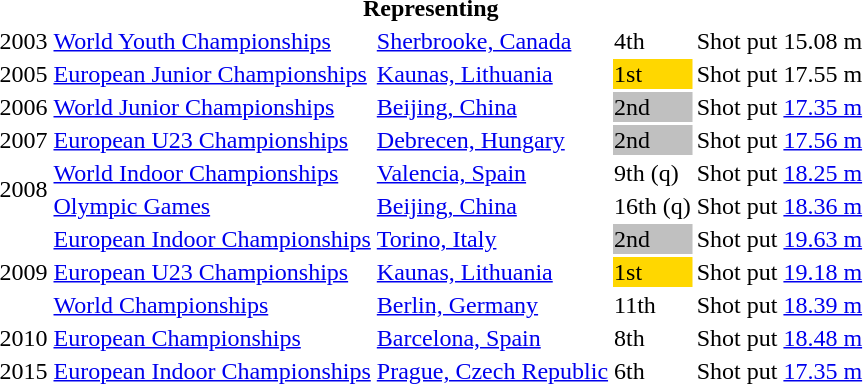<table>
<tr>
<th colspan="6">Representing </th>
</tr>
<tr>
<td>2003</td>
<td><a href='#'>World Youth Championships</a></td>
<td><a href='#'>Sherbrooke, Canada</a></td>
<td>4th</td>
<td>Shot put</td>
<td>15.08 m</td>
</tr>
<tr>
<td>2005</td>
<td><a href='#'>European Junior Championships</a></td>
<td><a href='#'>Kaunas, Lithuania</a></td>
<td bgcolor="gold">1st</td>
<td>Shot put</td>
<td>17.55 m</td>
</tr>
<tr>
<td>2006</td>
<td><a href='#'>World Junior Championships</a></td>
<td><a href='#'>Beijing, China</a></td>
<td bgcolor="silver">2nd</td>
<td>Shot put</td>
<td><a href='#'>17.35 m</a></td>
</tr>
<tr>
<td>2007</td>
<td><a href='#'>European U23 Championships</a></td>
<td><a href='#'>Debrecen, Hungary</a></td>
<td bgcolor="silver">2nd</td>
<td>Shot put</td>
<td><a href='#'>17.56 m</a></td>
</tr>
<tr>
<td rowspan=2>2008</td>
<td><a href='#'>World Indoor Championships</a></td>
<td><a href='#'>Valencia, Spain</a></td>
<td>9th (q)</td>
<td>Shot put</td>
<td><a href='#'>18.25 m</a></td>
</tr>
<tr>
<td><a href='#'>Olympic Games</a></td>
<td><a href='#'>Beijing, China</a></td>
<td>16th (q)</td>
<td>Shot put</td>
<td><a href='#'>18.36 m</a></td>
</tr>
<tr>
<td rowspan=3>2009</td>
<td><a href='#'>European Indoor Championships</a></td>
<td><a href='#'>Torino, Italy</a></td>
<td bgcolor="silver">2nd</td>
<td>Shot put</td>
<td><a href='#'>19.63 m</a></td>
</tr>
<tr>
<td><a href='#'>European U23 Championships</a></td>
<td><a href='#'>Kaunas, Lithuania</a></td>
<td bgcolor="gold">1st</td>
<td>Shot put</td>
<td><a href='#'>19.18 m</a></td>
</tr>
<tr>
<td><a href='#'>World Championships</a></td>
<td><a href='#'>Berlin, Germany</a></td>
<td>11th</td>
<td>Shot put</td>
<td><a href='#'>18.39 m</a></td>
</tr>
<tr>
<td>2010</td>
<td><a href='#'>European Championships</a></td>
<td><a href='#'>Barcelona, Spain</a></td>
<td>8th</td>
<td>Shot put</td>
<td><a href='#'>18.48 m</a></td>
</tr>
<tr>
<td>2015</td>
<td><a href='#'>European Indoor Championships</a></td>
<td><a href='#'>Prague, Czech Republic</a></td>
<td>6th</td>
<td>Shot put</td>
<td><a href='#'>17.35 m</a></td>
</tr>
<tr>
</tr>
</table>
